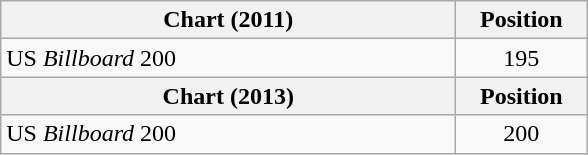<table class="wikitable plainrowheaders">
<tr>
<th style="width:18.5em;">Chart (2011)</th>
<th style="width:5em;">Position</th>
</tr>
<tr>
<td>US <em>Billboard</em> 200</td>
<td align="center">195</td>
</tr>
<tr>
<th style="width:18.5em;">Chart (2013)</th>
<th style="width:5em;">Position</th>
</tr>
<tr>
<td>US <em>Billboard</em> 200</td>
<td align="center">200</td>
</tr>
</table>
